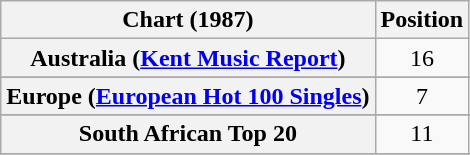<table class="wikitable sortable plainrowheaders" style="text-align:center">
<tr>
<th>Chart (1987)</th>
<th>Position</th>
</tr>
<tr>
<th scope="row">Australia (<a href='#'>Kent Music Report</a>)</th>
<td>16</td>
</tr>
<tr>
</tr>
<tr>
</tr>
<tr>
<th scope="row">Europe (<a href='#'>European Hot 100 Singles</a>)</th>
<td>7</td>
</tr>
<tr>
</tr>
<tr>
</tr>
<tr>
</tr>
<tr>
</tr>
<tr>
<th scope="row">South African Top 20</th>
<td>11</td>
</tr>
<tr>
</tr>
<tr>
</tr>
<tr>
</tr>
<tr>
</tr>
<tr>
</tr>
<tr>
</tr>
<tr>
</tr>
<tr>
</tr>
</table>
